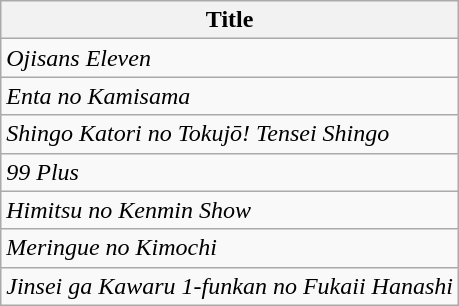<table class="wikitable">
<tr>
<th>Title</th>
</tr>
<tr>
<td><em>Ojisans Eleven</em></td>
</tr>
<tr>
<td><em>Enta no Kamisama</em></td>
</tr>
<tr>
<td><em>Shingo Katori no Tokujō! Tensei Shingo</em></td>
</tr>
<tr>
<td><em>99 Plus</em></td>
</tr>
<tr>
<td><em>Himitsu no Kenmin Show</em></td>
</tr>
<tr>
<td><em>Meringue no Kimochi</em></td>
</tr>
<tr>
<td><em>Jinsei ga Kawaru 1-funkan no Fukaii Hanashi</em></td>
</tr>
</table>
